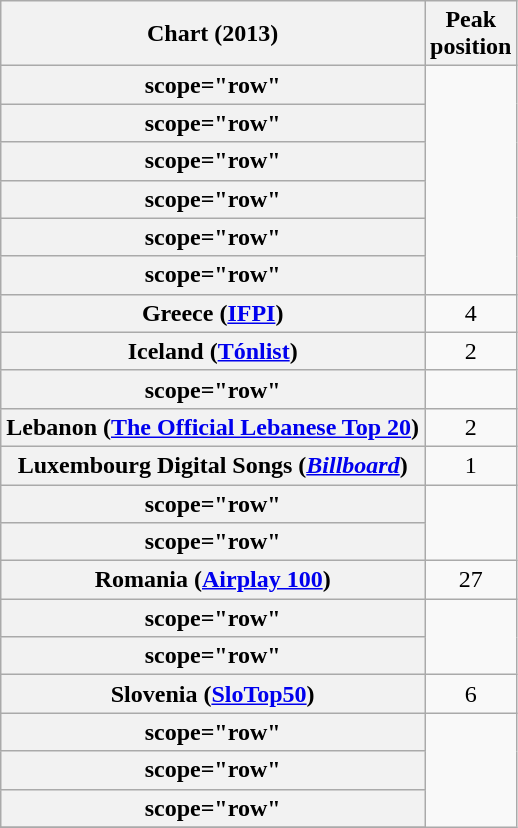<table class="wikitable sortable plainrowheaders">
<tr>
<th>Chart (2013)</th>
<th>Peak<br>position</th>
</tr>
<tr tmolarh>
<th>scope="row"</th>
</tr>
<tr>
<th>scope="row"</th>
</tr>
<tr>
<th>scope="row"</th>
</tr>
<tr>
<th>scope="row"</th>
</tr>
<tr>
<th>scope="row"</th>
</tr>
<tr>
<th>scope="row"</th>
</tr>
<tr>
<th scope="row">Greece (<a href='#'>IFPI</a>)</th>
<td align="center">4</td>
</tr>
<tr>
<th scope="row">Iceland (<a href='#'>Tónlist</a>)</th>
<td align="center">2</td>
</tr>
<tr>
<th>scope="row"</th>
</tr>
<tr>
<th scope="row">Lebanon (<a href='#'>The Official Lebanese Top 20</a>)</th>
<td style="text-align:center;">2</td>
</tr>
<tr>
<th scope="row">Luxembourg Digital Songs (<em><a href='#'>Billboard</a></em>)</th>
<td style="text-align:center;">1</td>
</tr>
<tr>
<th>scope="row"</th>
</tr>
<tr>
<th>scope="row"</th>
</tr>
<tr>
<th scope="row">Romania (<a href='#'>Airplay 100</a>)</th>
<td style="text-align:center;">27</td>
</tr>
<tr>
<th>scope="row"</th>
</tr>
<tr>
<th>scope="row"</th>
</tr>
<tr>
<th scope="row">Slovenia (<a href='#'>SloTop50</a>)</th>
<td align=center>6</td>
</tr>
<tr>
<th>scope="row"</th>
</tr>
<tr>
<th>scope="row"</th>
</tr>
<tr>
<th>scope="row"</th>
</tr>
<tr>
</tr>
</table>
